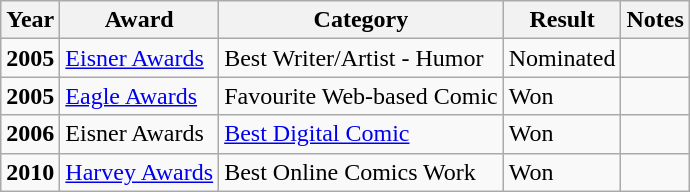<table class="wikitable">
<tr>
<th>Year</th>
<th>Award</th>
<th>Category</th>
<th>Result</th>
<th>Notes</th>
</tr>
<tr>
<td><strong>2005</strong></td>
<td><a href='#'>Eisner Awards</a></td>
<td>Best Writer/Artist - Humor</td>
<td>Nominated</td>
<td></td>
</tr>
<tr>
<td><strong>2005</strong></td>
<td><a href='#'>Eagle Awards</a></td>
<td>Favourite Web-based Comic</td>
<td>Won</td>
<td></td>
</tr>
<tr>
<td><strong>2006</strong></td>
<td>Eisner Awards</td>
<td><a href='#'>Best Digital Comic</a></td>
<td>Won</td>
<td></td>
</tr>
<tr>
<td><strong>2010</strong></td>
<td><a href='#'>Harvey Awards</a></td>
<td>Best Online Comics Work</td>
<td>Won</td>
<td></td>
</tr>
</table>
